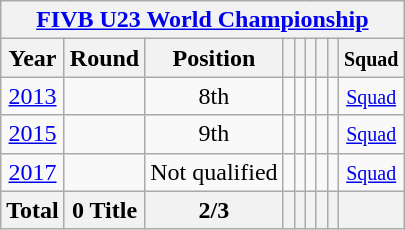<table class="wikitable" style="text-align: center;">
<tr>
<th colspan=9><a href='#'>FIVB U23 World Championship</a></th>
</tr>
<tr>
<th>Year</th>
<th>Round</th>
<th>Position</th>
<th></th>
<th></th>
<th></th>
<th></th>
<th></th>
<th><small>Squad</small></th>
</tr>
<tr>
<td> <a href='#'>2013</a></td>
<td></td>
<td>8th</td>
<td></td>
<td></td>
<td></td>
<td></td>
<td></td>
<td><small> <a href='#'>Squad</a></small></td>
</tr>
<tr>
<td> <a href='#'>2015</a></td>
<td></td>
<td>9th</td>
<td></td>
<td></td>
<td></td>
<td></td>
<td></td>
<td><small><a href='#'>Squad</a></small></td>
</tr>
<tr>
<td> <a href='#'>2017</a></td>
<td></td>
<td>Not qualified</td>
<td></td>
<td></td>
<td></td>
<td></td>
<td></td>
<td><small><a href='#'>Squad</a></small></td>
</tr>
<tr>
<th>Total</th>
<th>0 Title</th>
<th>2/3</th>
<th></th>
<th></th>
<th></th>
<th></th>
<th></th>
<th></th>
</tr>
</table>
